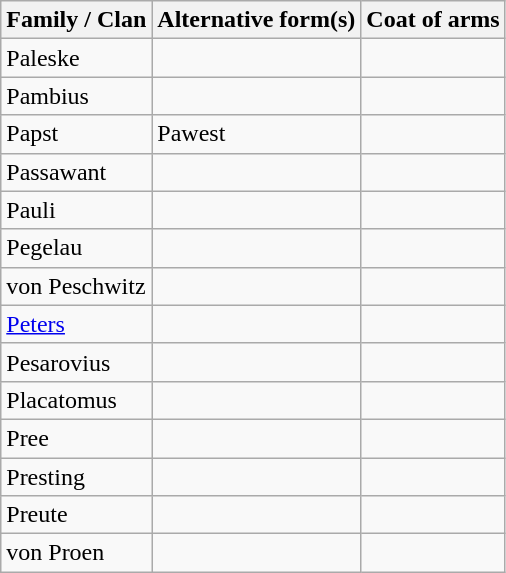<table class="wikitable">
<tr>
<th>Family / Clan</th>
<th>Alternative form(s)</th>
<th>Coat of arms</th>
</tr>
<tr>
<td>Paleske</td>
<td></td>
<td></td>
</tr>
<tr>
<td>Pambius</td>
<td></td>
<td></td>
</tr>
<tr>
<td>Papst</td>
<td>Pawest</td>
<td></td>
</tr>
<tr>
<td>Passawant</td>
<td></td>
<td></td>
</tr>
<tr>
<td>Pauli</td>
<td></td>
<td></td>
</tr>
<tr>
<td>Pegelau</td>
<td></td>
<td></td>
</tr>
<tr>
<td>von Peschwitz</td>
<td></td>
<td></td>
</tr>
<tr>
<td><a href='#'>Peters</a></td>
<td></td>
<td></td>
</tr>
<tr>
<td>Pesarovius</td>
<td></td>
<td></td>
</tr>
<tr>
<td>Placatomus</td>
<td></td>
<td></td>
</tr>
<tr>
<td>Pree</td>
<td></td>
<td></td>
</tr>
<tr>
<td>Presting</td>
<td></td>
<td></td>
</tr>
<tr>
<td>Preute</td>
<td></td>
<td></td>
</tr>
<tr>
<td>von Proen</td>
<td></td>
<td></td>
</tr>
</table>
